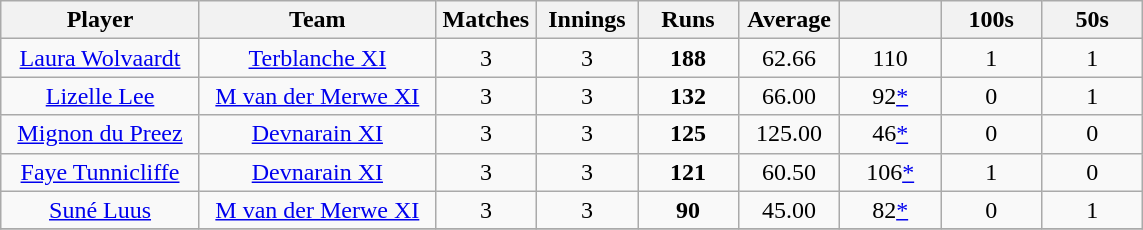<table class="wikitable" style="text-align:center;">
<tr>
<th width=125>Player</th>
<th width=150>Team</th>
<th width=60>Matches</th>
<th width=60>Innings</th>
<th width=60>Runs</th>
<th width=60>Average</th>
<th width=60></th>
<th width=60>100s</th>
<th width=60>50s</th>
</tr>
<tr>
<td><a href='#'>Laura Wolvaardt</a></td>
<td><a href='#'>Terblanche XI</a></td>
<td>3</td>
<td>3</td>
<td><strong>188</strong></td>
<td>62.66</td>
<td>110</td>
<td>1</td>
<td>1</td>
</tr>
<tr>
<td><a href='#'>Lizelle Lee</a></td>
<td><a href='#'>M van der Merwe XI</a></td>
<td>3</td>
<td>3</td>
<td><strong>132</strong></td>
<td>66.00</td>
<td>92<a href='#'>*</a></td>
<td>0</td>
<td>1</td>
</tr>
<tr>
<td><a href='#'>Mignon du Preez</a></td>
<td><a href='#'>Devnarain XI</a></td>
<td>3</td>
<td>3</td>
<td><strong>125</strong></td>
<td>125.00</td>
<td>46<a href='#'>*</a></td>
<td>0</td>
<td>0</td>
</tr>
<tr>
<td><a href='#'>Faye Tunnicliffe</a></td>
<td><a href='#'>Devnarain XI</a></td>
<td>3</td>
<td>3</td>
<td><strong>121</strong></td>
<td>60.50</td>
<td>106<a href='#'>*</a></td>
<td>1</td>
<td>0</td>
</tr>
<tr>
<td><a href='#'>Suné Luus</a></td>
<td><a href='#'>M van der Merwe XI</a></td>
<td>3</td>
<td>3</td>
<td><strong>90</strong></td>
<td>45.00</td>
<td>82<a href='#'>*</a></td>
<td>0</td>
<td>1</td>
</tr>
<tr>
</tr>
</table>
